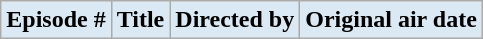<table class="wikitable plainrowheaders" >
<tr>
<th style="background:#dbe9f4; color:#000; text-align:center;">Episode #</th>
<th ! style="background:#dbe9f4; color:#000; text-align:center;">Title</th>
<th ! style="background:#dbe9f4; color:#000; text-align:center;">Directed by</th>
<th ! style="background:#dbe9f4; color:#000; text-align:center;">Original air date<br>






</th>
</tr>
</table>
